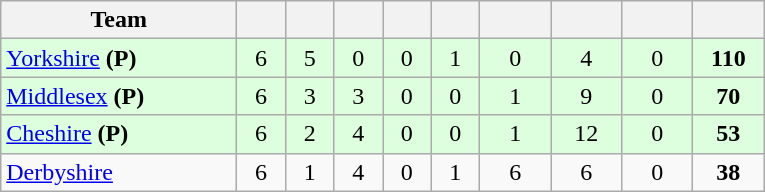<table class="wikitable" style="text-align:center">
<tr>
<th width="150">Team</th>
<th width="25"></th>
<th width="25"></th>
<th width="25"></th>
<th width="25"></th>
<th width="25"></th>
<th width="40"></th>
<th width="40"></th>
<th width="40"></th>
<th width="40"></th>
</tr>
<tr style="background:#dfd">
<td style="text-align:left"><a href='#'>Yorkshire</a> <strong>(P)</strong></td>
<td>6</td>
<td>5</td>
<td>0</td>
<td>0</td>
<td>1</td>
<td>0</td>
<td>4</td>
<td>0</td>
<td><strong>110</strong></td>
</tr>
<tr style="background:#dfd">
<td style="text-align:left"><a href='#'>Middlesex</a> <strong>(P)</strong></td>
<td>6</td>
<td>3</td>
<td>3</td>
<td>0</td>
<td>0</td>
<td>1</td>
<td>9</td>
<td>0</td>
<td><strong>70</strong></td>
</tr>
<tr style="background:#dfd">
<td style="text-align:left"><a href='#'>Cheshire</a> <strong>(P)</strong></td>
<td>6</td>
<td>2</td>
<td>4</td>
<td>0</td>
<td>0</td>
<td>1</td>
<td>12</td>
<td>0</td>
<td><strong>53</strong></td>
</tr>
<tr>
<td style="text-align:left"><a href='#'>Derbyshire</a></td>
<td>6</td>
<td>1</td>
<td>4</td>
<td>0</td>
<td>1</td>
<td>6</td>
<td>6</td>
<td>0</td>
<td><strong>38</strong></td>
</tr>
</table>
